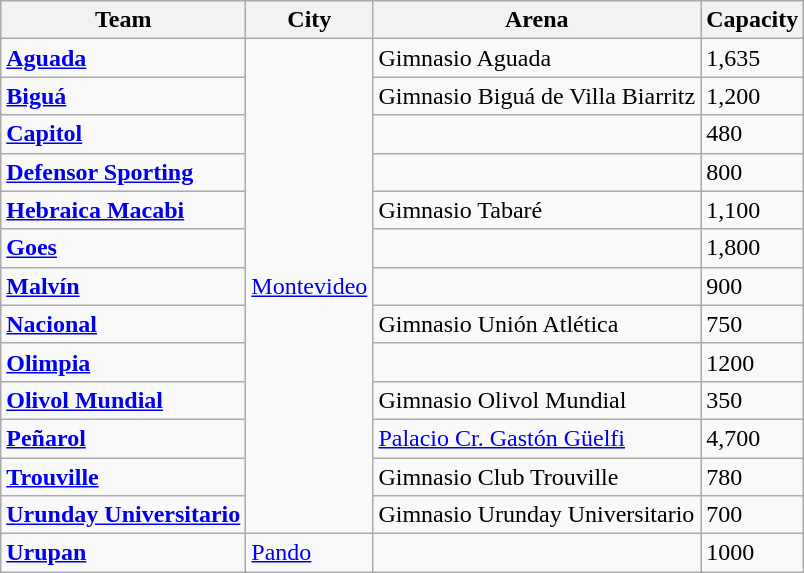<table class="wikitable">
<tr>
<th>Team</th>
<th>City</th>
<th>Arena</th>
<th>Capacity</th>
</tr>
<tr>
<td><strong><a href='#'>Aguada</a></strong></td>
<td rowspan="13"><a href='#'>Montevideo</a></td>
<td>Gimnasio Aguada</td>
<td>1,635</td>
</tr>
<tr>
<td><strong><a href='#'>Biguá</a></strong></td>
<td>Gimnasio Biguá de Villa Biarritz</td>
<td>1,200</td>
</tr>
<tr>
<td><strong><a href='#'>Capitol</a></strong></td>
<td></td>
<td>480</td>
</tr>
<tr>
<td><strong><a href='#'>Defensor Sporting</a></strong></td>
<td></td>
<td>800</td>
</tr>
<tr>
<td><strong><a href='#'>Hebraica Macabi</a></strong></td>
<td>Gimnasio Tabaré</td>
<td>1,100</td>
</tr>
<tr>
<td><strong><a href='#'>Goes</a></strong></td>
<td></td>
<td>1,800</td>
</tr>
<tr>
<td><strong><a href='#'>Malvín</a></strong></td>
<td></td>
<td>900</td>
</tr>
<tr>
<td><strong><a href='#'>Nacional</a></strong></td>
<td>Gimnasio Unión Atlética</td>
<td>750</td>
</tr>
<tr>
<td><strong><a href='#'>Olimpia</a></strong></td>
<td></td>
<td>1200</td>
</tr>
<tr>
<td><strong><a href='#'>Olivol Mundial</a></strong></td>
<td>Gimnasio Olivol Mundial</td>
<td>350</td>
</tr>
<tr>
<td><a href='#'><strong>Peñarol</strong></a></td>
<td><a href='#'>Palacio Cr. Gastón Güelfi</a></td>
<td>4,700</td>
</tr>
<tr>
<td><strong><a href='#'>Trouville</a></strong></td>
<td>Gimnasio Club Trouville</td>
<td>780</td>
</tr>
<tr>
<td><strong><a href='#'>Urunday Universitario</a></strong></td>
<td>Gimnasio Urunday Universitario</td>
<td>700</td>
</tr>
<tr>
<td><strong><a href='#'>Urupan</a></strong></td>
<td><a href='#'>Pando</a></td>
<td></td>
<td>1000</td>
</tr>
</table>
